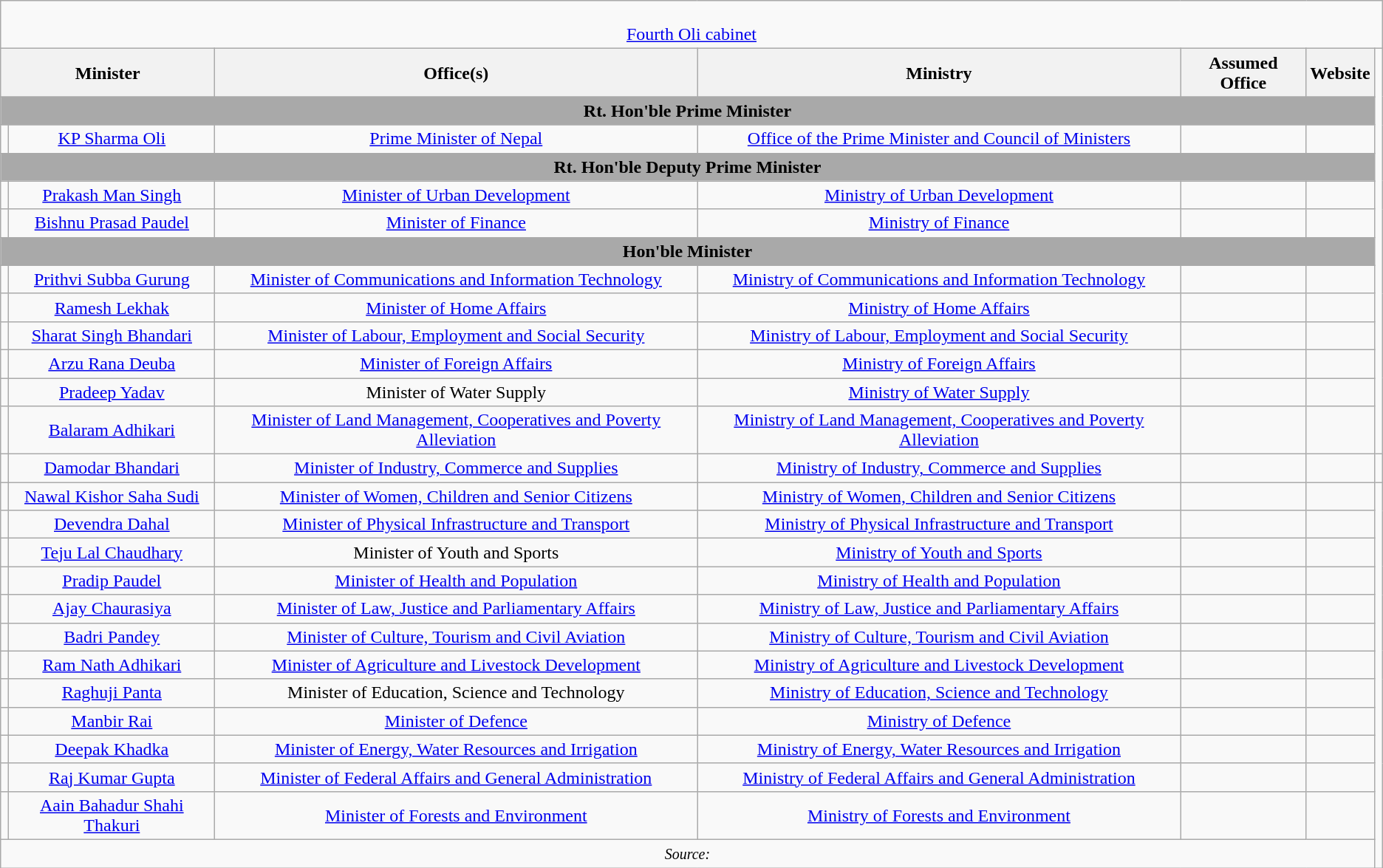<table class="wikitable" style="text-align:center">
<tr>
<td colspan="7"><br><a href='#'>Fourth Oli cabinet</a></td>
</tr>
<tr>
<th colspan=2">Minister<br></th>
<th>Office(s)</th>
<th>Ministry</th>
<th>Assumed Office</th>
<th>Website</th>
</tr>
<tr>
<td colspan="6" bgcolor="darkgrey"><strong>Rt. Hon'ble Prime Minister</strong></td>
</tr>
<tr>
<td></td>
<td><a href='#'>KP Sharma Oli</a><br></td>
<td><a href='#'>Prime Minister of Nepal</a></td>
<td><a href='#'>Office of the Prime Minister and Council of Ministers</a></td>
<td><br></td>
<td></td>
</tr>
<tr>
<td colspan="6" bgcolor="darkgrey"><strong>Rt. Hon'ble Deputy Prime Minister</strong></td>
</tr>
<tr>
<td></td>
<td><a href='#'>Prakash Man Singh</a><br></td>
<td><a href='#'>Minister of Urban Development</a></td>
<td><a href='#'>Ministry of Urban Development</a></td>
<td><br></td>
<td></td>
</tr>
<tr>
<td></td>
<td><a href='#'>Bishnu Prasad Paudel</a><br></td>
<td><a href='#'>Minister of Finance</a></td>
<td><a href='#'>Ministry of Finance</a></td>
<td><br></td>
<td></td>
</tr>
<tr>
<td colspan="6" bgcolor="darkgrey"><strong>Hon'ble Minister</strong></td>
</tr>
<tr>
<td></td>
<td><a href='#'>Prithvi Subba Gurung</a><br></td>
<td><a href='#'>Minister of Communications and Information Technology</a></td>
<td><a href='#'>Ministry of Communications and Information Technology</a></td>
<td><br></td>
<td></td>
</tr>
<tr>
<td></td>
<td><a href='#'>Ramesh Lekhak</a><br></td>
<td><a href='#'>Minister of Home Affairs</a></td>
<td><a href='#'>Ministry of Home Affairs</a></td>
<td><br></td>
<td></td>
</tr>
<tr>
<td></td>
<td><a href='#'>Sharat Singh Bhandari</a><br></td>
<td><a href='#'>Minister of Labour, Employment and Social Security</a></td>
<td><a href='#'>Ministry of Labour, Employment and Social Security</a></td>
<td><br></td>
<td></td>
</tr>
<tr>
<td></td>
<td><a href='#'>Arzu Rana Deuba</a><br></td>
<td><a href='#'>Minister of Foreign Affairs</a></td>
<td><a href='#'>Ministry of Foreign Affairs</a></td>
<td><br></td>
<td></td>
</tr>
<tr>
<td></td>
<td><a href='#'>Pradeep Yadav</a><br></td>
<td>Minister of Water Supply</td>
<td><a href='#'>Ministry of Water Supply</a></td>
<td><br></td>
<td></td>
</tr>
<tr>
<td></td>
<td><a href='#'>Balaram Adhikari</a><br></td>
<td><a href='#'>Minister of Land Management, Cooperatives and Poverty Alleviation</a></td>
<td><a href='#'>Ministry of Land Management, Cooperatives and Poverty Alleviation</a></td>
<td><br></td>
<td></td>
</tr>
<tr>
<td></td>
<td><a href='#'>Damodar Bhandari</a><br></td>
<td><a href='#'>Minister of Industry, Commerce and Supplies</a></td>
<td><a href='#'>Ministry of Industry, Commerce and Supplies</a></td>
<td><br></td>
<td></td>
<td></td>
</tr>
<tr>
<td></td>
<td><a href='#'>Nawal Kishor Saha Sudi</a><br></td>
<td><a href='#'>Minister of Women, Children and Senior Citizens</a></td>
<td><a href='#'>Ministry of Women, Children and Senior Citizens</a></td>
<td><br></td>
<td></td>
</tr>
<tr>
<td></td>
<td><a href='#'>Devendra Dahal</a><br></td>
<td><a href='#'>Minister of Physical Infrastructure and Transport</a></td>
<td><a href='#'>Ministry of Physical Infrastructure and Transport</a></td>
<td><br></td>
<td></td>
</tr>
<tr>
<td></td>
<td><a href='#'>Teju Lal Chaudhary</a><br></td>
<td>Minister of Youth and Sports</td>
<td><a href='#'>Ministry of Youth and Sports</a></td>
<td><br></td>
<td></td>
</tr>
<tr>
<td></td>
<td><a href='#'>Pradip Paudel</a><br></td>
<td><a href='#'>Minister of Health and Population</a></td>
<td><a href='#'>Ministry of Health and Population</a></td>
<td><br></td>
<td></td>
</tr>
<tr>
<td></td>
<td><a href='#'>Ajay Chaurasiya</a><br></td>
<td><a href='#'>Minister of Law, Justice and Parliamentary Affairs</a></td>
<td><a href='#'>Ministry of Law, Justice and Parliamentary Affairs</a></td>
<td><br></td>
<td></td>
</tr>
<tr>
<td></td>
<td><a href='#'>Badri Pandey</a><br></td>
<td><a href='#'>Minister of Culture, Tourism and Civil Aviation</a></td>
<td><a href='#'>Ministry of Culture, Tourism and Civil Aviation</a></td>
<td><br></td>
<td></td>
</tr>
<tr>
<td></td>
<td><a href='#'>Ram Nath Adhikari</a><br></td>
<td><a href='#'>Minister of Agriculture and Livestock Development</a></td>
<td><a href='#'>Ministry of Agriculture and Livestock Development</a></td>
<td><br></td>
<td></td>
</tr>
<tr>
<td></td>
<td><a href='#'>Raghuji Panta</a><br></td>
<td>Minister of Education, Science and Technology</td>
<td><a href='#'>Ministry of Education, Science and Technology</a></td>
<td><br></td>
<td></td>
</tr>
<tr>
<td></td>
<td><a href='#'>Manbir Rai</a><br></td>
<td><a href='#'>Minister of Defence</a></td>
<td><a href='#'>Ministry of Defence</a></td>
<td><br></td>
<td></td>
</tr>
<tr>
<td></td>
<td><a href='#'>Deepak Khadka</a><br></td>
<td><a href='#'>Minister of Energy, Water Resources and Irrigation</a></td>
<td><a href='#'>Ministry of Energy, Water Resources and Irrigation</a></td>
<td><br></td>
<td></td>
</tr>
<tr>
<td></td>
<td><a href='#'>Raj Kumar Gupta</a><br></td>
<td><a href='#'>Minister of Federal Affairs and General Administration</a></td>
<td><a href='#'>Ministry of Federal Affairs and General Administration</a></td>
<td><br></td>
<td></td>
</tr>
<tr>
<td></td>
<td><a href='#'>Aain Bahadur Shahi Thakuri</a><br></td>
<td><a href='#'>Minister of Forests and Environment</a></td>
<td><a href='#'>Ministry of Forests and Environment</a></td>
<td><br></td>
<td></td>
</tr>
<tr>
<td colspan="6"><em><small>Source: </small></em></td>
</tr>
</table>
